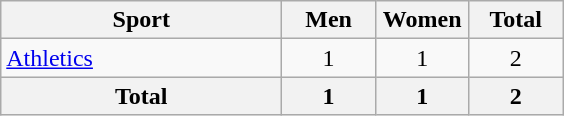<table class="wikitable sortable" style="text-align:center;">
<tr>
<th width=180>Sport</th>
<th width=55>Men</th>
<th width=55>Women</th>
<th width=55>Total</th>
</tr>
<tr>
<td align=left><a href='#'>Athletics</a></td>
<td>1</td>
<td>1</td>
<td>2</td>
</tr>
<tr>
<th>Total</th>
<th>1</th>
<th>1</th>
<th>2</th>
</tr>
</table>
